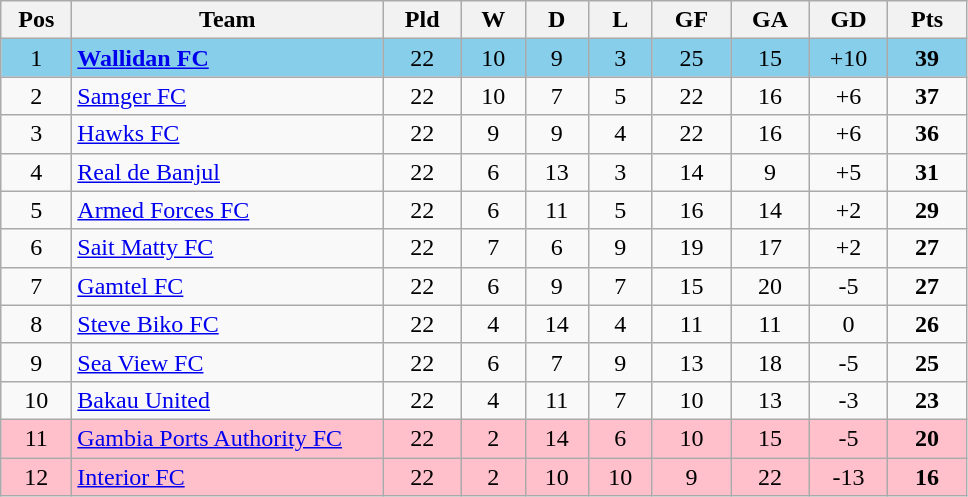<table class="wikitable" style="text-align: center;">
<tr>
<th style="width: 40px;">Pos</th>
<th style="width: 200px;">Team</th>
<th style="width: 45px;">Pld</th>
<th style="width: 35px;">W</th>
<th style="width: 35px;">D</th>
<th style="width: 35px;">L</th>
<th style="width: 45px;">GF</th>
<th style="width: 45px;">GA</th>
<th style="width: 45px;">GD</th>
<th style="width: 45px;">Pts</th>
</tr>
<tr style="background:#87ceeb;">
<td>1</td>
<td style="text-align: left;"><strong><a href='#'>Wallidan FC</a></strong></td>
<td>22</td>
<td>10</td>
<td>9</td>
<td>3</td>
<td>25</td>
<td>15</td>
<td>+10</td>
<td><strong>39</strong></td>
</tr>
<tr>
<td>2</td>
<td style="text-align: left;"><a href='#'>Samger FC</a></td>
<td>22</td>
<td>10</td>
<td>7</td>
<td>5</td>
<td>22</td>
<td>16</td>
<td>+6</td>
<td><strong>37</strong></td>
</tr>
<tr>
<td>3</td>
<td style="text-align: left;"><a href='#'>Hawks FC</a></td>
<td>22</td>
<td>9</td>
<td>9</td>
<td>4</td>
<td>22</td>
<td>16</td>
<td>+6</td>
<td><strong>36</strong></td>
</tr>
<tr>
<td>4</td>
<td style="text-align: left;"><a href='#'>Real de Banjul</a></td>
<td>22</td>
<td>6</td>
<td>13</td>
<td>3</td>
<td>14</td>
<td>9</td>
<td>+5</td>
<td><strong>31</strong></td>
</tr>
<tr>
<td>5</td>
<td style="text-align: left;"><a href='#'>Armed Forces FC</a></td>
<td>22</td>
<td>6</td>
<td>11</td>
<td>5</td>
<td>16</td>
<td>14</td>
<td>+2</td>
<td><strong>29</strong></td>
</tr>
<tr>
<td>6</td>
<td style="text-align: left;"><a href='#'>Sait Matty FC</a></td>
<td>22</td>
<td>7</td>
<td>6</td>
<td>9</td>
<td>19</td>
<td>17</td>
<td>+2</td>
<td><strong>27</strong></td>
</tr>
<tr>
<td>7</td>
<td style="text-align: left;"><a href='#'>Gamtel FC</a></td>
<td>22</td>
<td>6</td>
<td>9</td>
<td>7</td>
<td>15</td>
<td>20</td>
<td>-5</td>
<td><strong>27</strong></td>
</tr>
<tr>
<td>8</td>
<td style="text-align: left;"><a href='#'>Steve Biko FC</a></td>
<td>22</td>
<td>4</td>
<td>14</td>
<td>4</td>
<td>11</td>
<td>11</td>
<td>0</td>
<td><strong>26</strong></td>
</tr>
<tr>
<td>9</td>
<td style="text-align: left;"><a href='#'>Sea View FC</a></td>
<td>22</td>
<td>6</td>
<td>7</td>
<td>9</td>
<td>13</td>
<td>18</td>
<td>-5</td>
<td><strong>25</strong></td>
</tr>
<tr>
<td>10</td>
<td style="text-align: left;"><a href='#'>Bakau United</a></td>
<td>22</td>
<td>4</td>
<td>11</td>
<td>7</td>
<td>10</td>
<td>13</td>
<td>-3</td>
<td><strong>23</strong></td>
</tr>
<tr style="background:#ffc0cb;">
<td>11</td>
<td style="text-align: left;"><a href='#'>Gambia Ports Authority FC</a></td>
<td>22</td>
<td>2</td>
<td>14</td>
<td>6</td>
<td>10</td>
<td>15</td>
<td>-5</td>
<td><strong>20</strong></td>
</tr>
<tr style="background:#ffc0cb;">
<td>12</td>
<td style="text-align: left;"><a href='#'>Interior FC</a></td>
<td>22</td>
<td>2</td>
<td>10</td>
<td>10</td>
<td>9</td>
<td>22</td>
<td>-13</td>
<td><strong>16</strong></td>
</tr>
</table>
